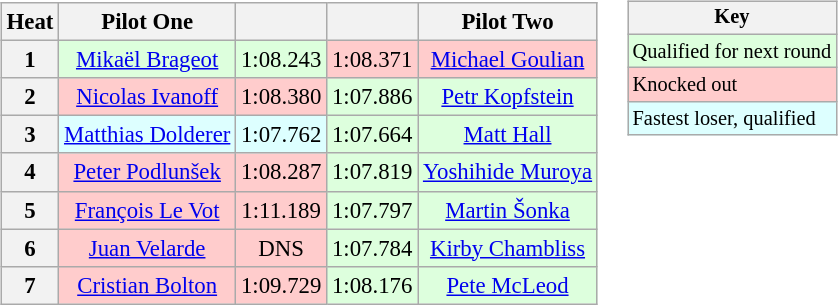<table>
<tr>
<td><br><table class="wikitable" style="font-size:95%; text-align:center">
<tr>
<th>Heat</th>
<th>Pilot One</th>
<th></th>
<th></th>
<th>Pilot Two</th>
</tr>
<tr>
<th>1</th>
<td style="background:#ddffdd;"> <a href='#'>Mikaël Brageot</a></td>
<td style="background:#ddffdd;">1:08.243</td>
<td style="background:#ffcccc;">1:08.371</td>
<td style="background:#ffcccc;"> <a href='#'>Michael Goulian</a></td>
</tr>
<tr>
<th>2</th>
<td style="background:#ffcccc;"> <a href='#'>Nicolas Ivanoff</a></td>
<td style="background:#ffcccc;">1:08.380</td>
<td style="background:#ddffdd;">1:07.886</td>
<td style="background:#ddffdd;"> <a href='#'>Petr Kopfstein</a></td>
</tr>
<tr>
<th>3</th>
<td style="background:#ddffff;"> <a href='#'>Matthias Dolderer</a></td>
<td style="background:#ddffff;">1:07.762</td>
<td style="background:#ddffdd;">1:07.664</td>
<td style="background:#ddffdd;"> <a href='#'>Matt Hall</a></td>
</tr>
<tr>
<th>4</th>
<td style="background:#ffcccc;"> <a href='#'>Peter Podlunšek</a></td>
<td style="background:#ffcccc;">1:08.287</td>
<td style="background:#ddffdd;">1:07.819</td>
<td style="background:#ddffdd;"> <a href='#'>Yoshihide Muroya</a></td>
</tr>
<tr>
<th>5</th>
<td style="background:#ffcccc;"> <a href='#'>François Le Vot</a></td>
<td style="background:#ffcccc;">1:11.189 </td>
<td style="background:#ddffdd;">1:07.797</td>
<td style="background:#ddffdd;"> <a href='#'>Martin Šonka</a></td>
</tr>
<tr>
<th>6</th>
<td style="background:#ffcccc;"> <a href='#'>Juan Velarde</a></td>
<td style="background:#ffcccc;">DNS</td>
<td style="background:#ddffdd;">1:07.784</td>
<td style="background:#ddffdd;"> <a href='#'>Kirby Chambliss</a></td>
</tr>
<tr>
<th>7</th>
<td style="background:#ffcccc;"> <a href='#'>Cristian Bolton</a></td>
<td style="background:#ffcccc;">1:09.729</td>
<td style="background:#ddffdd;">1:08.176</td>
<td style="background:#ddffdd;"> <a href='#'>Pete McLeod</a></td>
</tr>
</table>
</td>
<td valign="top"><br><table class="wikitable" style="font-size: 85%;">
<tr>
<th colspan=2>Key</th>
</tr>
<tr style="background:#ddffdd;">
<td>Qualified for next round</td>
</tr>
<tr style="background:#ffcccc;">
<td>Knocked out</td>
</tr>
<tr style="background:#ddffff;">
<td>Fastest loser, qualified</td>
</tr>
</table>
</td>
</tr>
</table>
